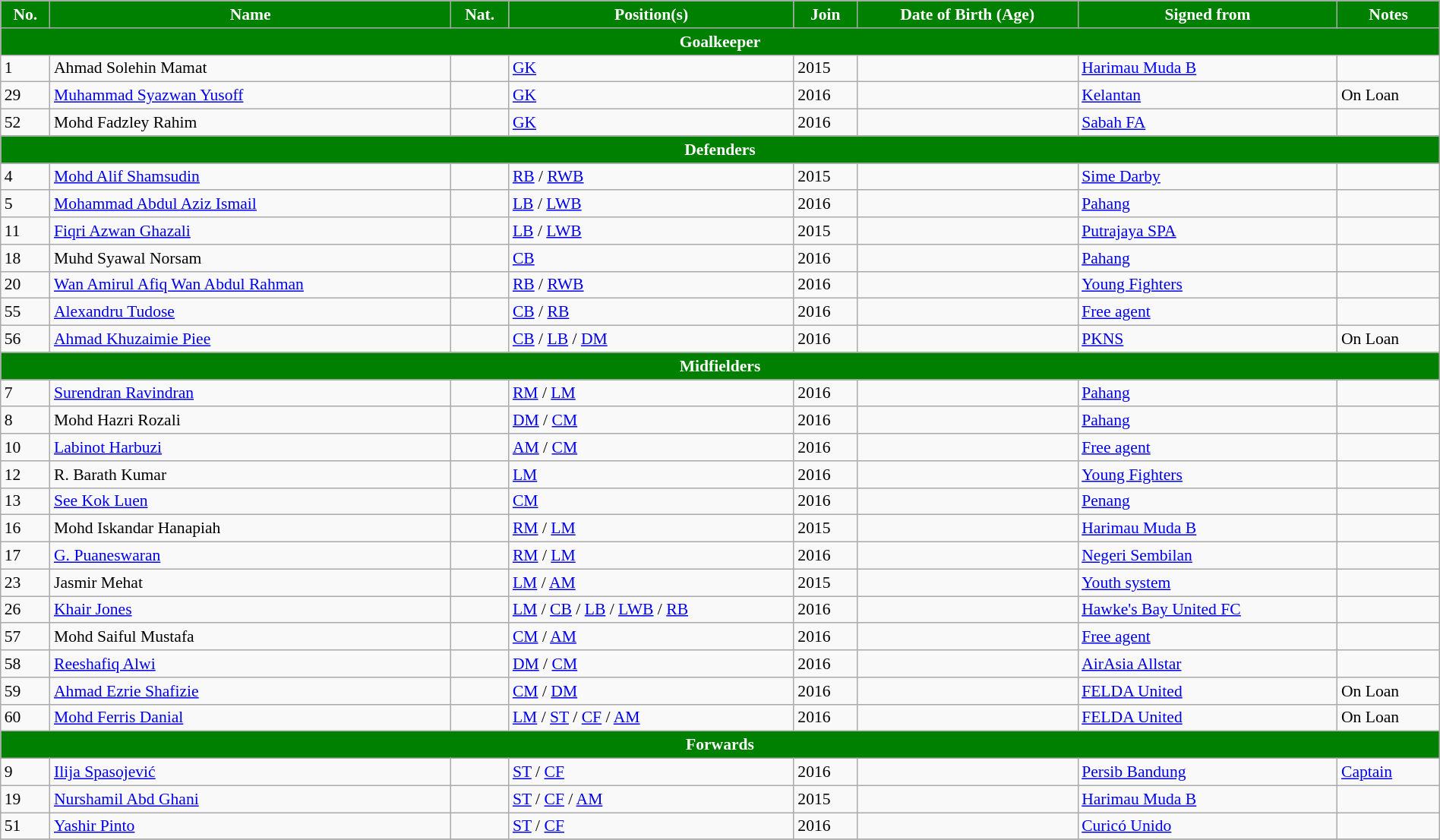<table class="wikitable sortable"  style="text-align: left; font-size:90%" width=100%>
<tr>
<th style="background:green; color:White;">No.</th>
<th style="background:green; color:White;">Name</th>
<th style="background:green; color:White;">Nat.</th>
<th style="background:green; color:White;">Position(s)</th>
<th style="background:green; color:White;">Join</th>
<th style="background:green; color:White;">Date of Birth (Age)</th>
<th style="background:green; color:White;">Signed from</th>
<th style="background:green; color:White;">Notes</th>
</tr>
<tr>
<th colspan="11"  style="background:green; color:White; text-align:center;">Goalkeeper</th>
</tr>
<tr>
<td>1</td>
<td>Ahmad Solehin Mamat</td>
<td></td>
<td><a href='#'>GK</a></td>
<td>2015</td>
<td></td>
<td><a href='#'>Harimau Muda B</a></td>
<td></td>
</tr>
<tr>
<td>29</td>
<td><a href='#'>Muhammad Syazwan Yusoff</a></td>
<td></td>
<td><a href='#'>GK</a></td>
<td>2016</td>
<td></td>
<td><a href='#'>Kelantan</a></td>
<td>On Loan</td>
</tr>
<tr>
<td>52</td>
<td>Mohd Fadzley Rahim</td>
<td></td>
<td><a href='#'>GK</a></td>
<td>2016</td>
<td></td>
<td><a href='#'>Sabah FA</a></td>
<td></td>
</tr>
<tr>
<th colspan="11"  style="background:green; color:White; text-align:center;">Defenders</th>
</tr>
<tr>
<td>4</td>
<td><a href='#'>Mohd Alif Shamsudin</a></td>
<td></td>
<td><a href='#'>RB</a> / <a href='#'>RWB</a></td>
<td>2015</td>
<td></td>
<td><a href='#'>Sime Darby</a></td>
<td></td>
</tr>
<tr>
<td>5</td>
<td><a href='#'>Mohammad Abdul Aziz Ismail</a></td>
<td></td>
<td><a href='#'>LB</a> / <a href='#'>LWB</a></td>
<td>2016</td>
<td></td>
<td><a href='#'>Pahang</a></td>
<td></td>
</tr>
<tr>
<td>11</td>
<td><a href='#'>Fiqri Azwan Ghazali</a></td>
<td></td>
<td><a href='#'>LB</a> / <a href='#'>LWB</a></td>
<td>2015</td>
<td></td>
<td><a href='#'>Putrajaya SPA</a></td>
<td></td>
</tr>
<tr>
<td>18</td>
<td>Muhd Syawal Norsam</td>
<td></td>
<td><a href='#'>CB</a></td>
<td>2016</td>
<td></td>
<td><a href='#'>Pahang</a></td>
<td></td>
</tr>
<tr>
<td>20</td>
<td><a href='#'>Wan Amirul Afiq Wan Abdul Rahman</a></td>
<td></td>
<td><a href='#'>RB</a> / <a href='#'>RWB</a></td>
<td>2016</td>
<td></td>
<td><a href='#'>Young Fighters</a></td>
<td></td>
</tr>
<tr>
<td>55</td>
<td><a href='#'>Alexandru Tudose</a></td>
<td></td>
<td><a href='#'>CB</a> / <a href='#'>RB</a></td>
<td>2016</td>
<td></td>
<td><a href='#'>Free agent</a></td>
<td></td>
</tr>
<tr>
<td>56</td>
<td><a href='#'>Ahmad Khuzaimie Piee</a></td>
<td></td>
<td><a href='#'>CB</a> / <a href='#'>LB</a> / <a href='#'>DM</a></td>
<td>2016</td>
<td></td>
<td><a href='#'>PKNS</a></td>
<td>On Loan</td>
</tr>
<tr>
<th colspan="11"  style="background:green; color:White; text-align:center;">Midfielders</th>
</tr>
<tr>
<td>7</td>
<td><a href='#'>Surendran Ravindran</a></td>
<td></td>
<td><a href='#'>RM</a> / <a href='#'>LM</a></td>
<td>2016</td>
<td></td>
<td><a href='#'>Pahang</a></td>
<td></td>
</tr>
<tr>
<td>8</td>
<td>Mohd Hazri Rozali</td>
<td></td>
<td><a href='#'>DM</a> / <a href='#'>CM</a></td>
<td>2016</td>
<td></td>
<td><a href='#'>Pahang</a></td>
<td></td>
</tr>
<tr>
<td>10</td>
<td><a href='#'>Labinot Harbuzi</a></td>
<td> </td>
<td><a href='#'>AM</a> / <a href='#'>CM</a></td>
<td>2016</td>
<td></td>
<td><a href='#'>Free agent</a></td>
<td></td>
</tr>
<tr>
<td>12</td>
<td>R. Barath Kumar</td>
<td></td>
<td><a href='#'>LM</a></td>
<td>2016</td>
<td></td>
<td><a href='#'>Young Fighters</a></td>
<td></td>
</tr>
<tr>
<td>13</td>
<td><a href='#'>See Kok Luen</a></td>
<td></td>
<td><a href='#'>CM</a></td>
<td>2016</td>
<td></td>
<td><a href='#'>Penang</a></td>
<td></td>
</tr>
<tr>
<td>16</td>
<td>Mohd Iskandar Hanapiah</td>
<td></td>
<td><a href='#'>RM</a> / <a href='#'>LM</a></td>
<td>2015</td>
<td></td>
<td><a href='#'>Harimau Muda B</a></td>
<td></td>
</tr>
<tr>
<td>17</td>
<td><a href='#'>G. Puaneswaran</a></td>
<td></td>
<td><a href='#'>RM</a> / <a href='#'>LM</a></td>
<td>2016</td>
<td></td>
<td><a href='#'>Negeri Sembilan</a></td>
<td></td>
</tr>
<tr>
<td>23</td>
<td>Jasmir Mehat</td>
<td></td>
<td><a href='#'>LM</a> / <a href='#'>AM</a></td>
<td>2015</td>
<td></td>
<td><a href='#'>Youth system</a></td>
<td></td>
</tr>
<tr>
<td>26</td>
<td><a href='#'>Khair Jones</a></td>
<td> </td>
<td><a href='#'>LM</a> / <a href='#'>CB</a> / <a href='#'>LB</a> / <a href='#'>LWB</a> / <a href='#'>RB</a></td>
<td>2016</td>
<td></td>
<td><a href='#'>Hawke's Bay United FC</a></td>
<td></td>
</tr>
<tr>
<td>57</td>
<td>Mohd Saiful Mustafa</td>
<td></td>
<td><a href='#'>CM</a> / <a href='#'>AM</a></td>
<td>2016</td>
<td></td>
<td><a href='#'>Free agent</a></td>
<td></td>
</tr>
<tr>
<td>58</td>
<td><a href='#'>Reeshafiq Alwi</a></td>
<td></td>
<td><a href='#'>DM</a> / <a href='#'>CM</a></td>
<td>2016</td>
<td></td>
<td><a href='#'>AirAsia Allstar</a></td>
<td></td>
</tr>
<tr>
<td>59</td>
<td><a href='#'>Ahmad Ezrie Shafizie</a></td>
<td></td>
<td><a href='#'>CM</a> / <a href='#'>DM</a></td>
<td>2016</td>
<td></td>
<td><a href='#'>FELDA United</a></td>
<td>On Loan</td>
</tr>
<tr>
<td>60</td>
<td><a href='#'>Mohd Ferris Danial</a></td>
<td></td>
<td><a href='#'>LM</a> / <a href='#'>ST</a> / <a href='#'>CF</a> / <a href='#'>AM</a></td>
<td>2016</td>
<td></td>
<td><a href='#'>FELDA United</a></td>
<td>On Loan</td>
</tr>
<tr>
<th colspan="11"  style="background:green; color:White; text-align:center;">Forwards</th>
</tr>
<tr>
<td>9</td>
<td><a href='#'>Ilija Spasojević</a></td>
<td> </td>
<td><a href='#'>ST</a> / <a href='#'>CF</a></td>
<td>2016</td>
<td></td>
<td><a href='#'>Persib Bandung</a></td>
<td><a href='#'>Captain</a></td>
</tr>
<tr>
<td>19</td>
<td><a href='#'>Nurshamil Abd Ghani</a></td>
<td></td>
<td><a href='#'>ST</a> / <a href='#'>CF</a> / <a href='#'>AM</a></td>
<td>2015</td>
<td></td>
<td><a href='#'>Harimau Muda B</a></td>
<td></td>
</tr>
<tr>
<td>51</td>
<td><a href='#'>Yashir Pinto</a></td>
<td> </td>
<td><a href='#'>ST</a> / <a href='#'>CF</a></td>
<td>2016</td>
<td></td>
<td><a href='#'>Curicó Unido</a></td>
<td></td>
</tr>
<tr>
</tr>
</table>
